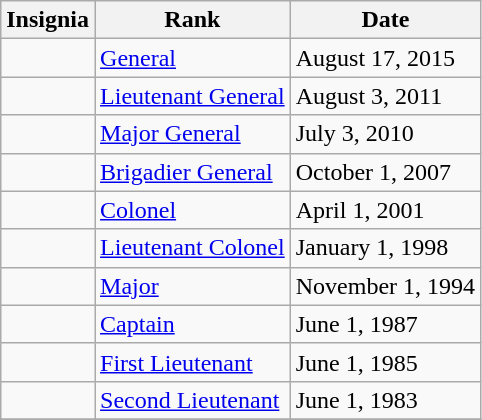<table class="wikitable">
<tr>
<th>Insignia</th>
<th>Rank</th>
<th>Date</th>
</tr>
<tr>
<td></td>
<td><a href='#'>General</a></td>
<td>August 17, 2015</td>
</tr>
<tr>
<td></td>
<td><a href='#'>Lieutenant General</a></td>
<td>August 3, 2011</td>
</tr>
<tr>
<td></td>
<td><a href='#'>Major General</a></td>
<td>July 3, 2010</td>
</tr>
<tr>
<td></td>
<td><a href='#'>Brigadier General</a></td>
<td>October 1, 2007</td>
</tr>
<tr>
<td></td>
<td><a href='#'>Colonel</a></td>
<td>April 1, 2001</td>
</tr>
<tr>
<td></td>
<td><a href='#'>Lieutenant Colonel</a></td>
<td>January 1, 1998</td>
</tr>
<tr>
<td></td>
<td><a href='#'>Major</a></td>
<td>November 1, 1994</td>
</tr>
<tr>
<td></td>
<td><a href='#'>Captain</a></td>
<td>June 1, 1987</td>
</tr>
<tr>
<td></td>
<td><a href='#'>First Lieutenant</a></td>
<td>June 1, 1985</td>
</tr>
<tr>
<td></td>
<td><a href='#'>Second Lieutenant</a></td>
<td>June 1, 1983</td>
</tr>
<tr>
</tr>
</table>
